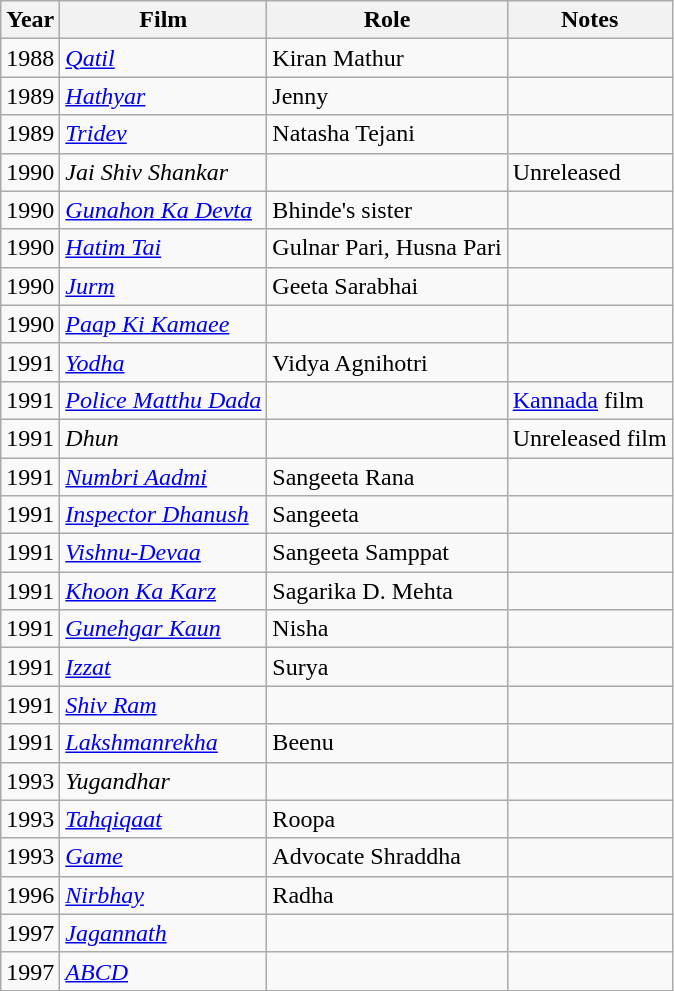<table class="wikitable sortable">
<tr>
<th>Year</th>
<th>Film</th>
<th>Role</th>
<th class="unsortable">Notes</th>
</tr>
<tr>
<td>1988</td>
<td><em><a href='#'>Qatil</a></em></td>
<td>Kiran Mathur</td>
<td></td>
</tr>
<tr>
<td>1989</td>
<td><em><a href='#'>Hathyar</a></em></td>
<td>Jenny</td>
<td></td>
</tr>
<tr>
<td>1989</td>
<td><em><a href='#'>Tridev</a></em></td>
<td>Natasha Tejani</td>
<td></td>
</tr>
<tr>
<td>1990</td>
<td><em>Jai Shiv Shankar</em></td>
<td></td>
<td>Unreleased</td>
</tr>
<tr>
<td>1990</td>
<td><em><a href='#'>Gunahon Ka Devta</a></em></td>
<td>Bhinde's sister</td>
<td></td>
</tr>
<tr>
<td>1990</td>
<td><em><a href='#'>Hatim Tai</a></em></td>
<td>Gulnar Pari, Husna Pari</td>
<td></td>
</tr>
<tr>
<td>1990</td>
<td><em><a href='#'>Jurm</a></em></td>
<td>Geeta Sarabhai</td>
<td></td>
</tr>
<tr>
<td>1990</td>
<td><em><a href='#'>Paap Ki Kamaee</a></em></td>
<td></td>
<td></td>
</tr>
<tr>
<td>1991</td>
<td><em><a href='#'>Yodha</a></em></td>
<td>Vidya Agnihotri</td>
<td></td>
</tr>
<tr>
<td>1991</td>
<td><em><a href='#'>Police Matthu Dada</a></em></td>
<td></td>
<td><a href='#'>Kannada</a> film</td>
</tr>
<tr>
<td>1991</td>
<td><em>Dhun</em></td>
<td></td>
<td>Unreleased film</td>
</tr>
<tr>
<td>1991</td>
<td><em><a href='#'>Numbri Aadmi</a></em></td>
<td>Sangeeta Rana</td>
<td></td>
</tr>
<tr>
<td>1991</td>
<td><em><a href='#'>Inspector Dhanush</a></em></td>
<td>Sangeeta</td>
<td></td>
</tr>
<tr>
<td>1991</td>
<td><em><a href='#'>Vishnu-Devaa</a></em></td>
<td>Sangeeta Samppat</td>
<td></td>
</tr>
<tr>
<td>1991</td>
<td><em><a href='#'>Khoon Ka Karz</a></em></td>
<td>Sagarika D. Mehta</td>
<td></td>
</tr>
<tr>
<td>1991</td>
<td><em><a href='#'>Gunehgar Kaun</a></em></td>
<td>Nisha</td>
<td></td>
</tr>
<tr>
<td>1991</td>
<td><em><a href='#'>Izzat</a></em></td>
<td>Surya</td>
<td></td>
</tr>
<tr>
<td>1991</td>
<td><em><a href='#'>Shiv Ram</a></em></td>
<td></td>
<td></td>
</tr>
<tr>
<td>1991</td>
<td><em><a href='#'>Lakshmanrekha</a></em></td>
<td>Beenu</td>
<td></td>
</tr>
<tr>
<td>1993</td>
<td><em>Yugandhar</em></td>
<td></td>
<td></td>
</tr>
<tr>
<td>1993</td>
<td><em><a href='#'>Tahqiqaat</a></em></td>
<td>Roopa</td>
<td></td>
</tr>
<tr>
<td>1993</td>
<td><em><a href='#'>Game</a></em></td>
<td>Advocate Shraddha</td>
<td></td>
</tr>
<tr>
<td>1996</td>
<td><em><a href='#'>Nirbhay</a></em></td>
<td>Radha</td>
<td></td>
</tr>
<tr>
<td>1997</td>
<td><em><a href='#'>Jagannath</a></em></td>
<td></td>
<td></td>
</tr>
<tr>
<td>1997</td>
<td><em><a href='#'>ABCD</a></em></td>
<td></td>
<td></td>
</tr>
</table>
